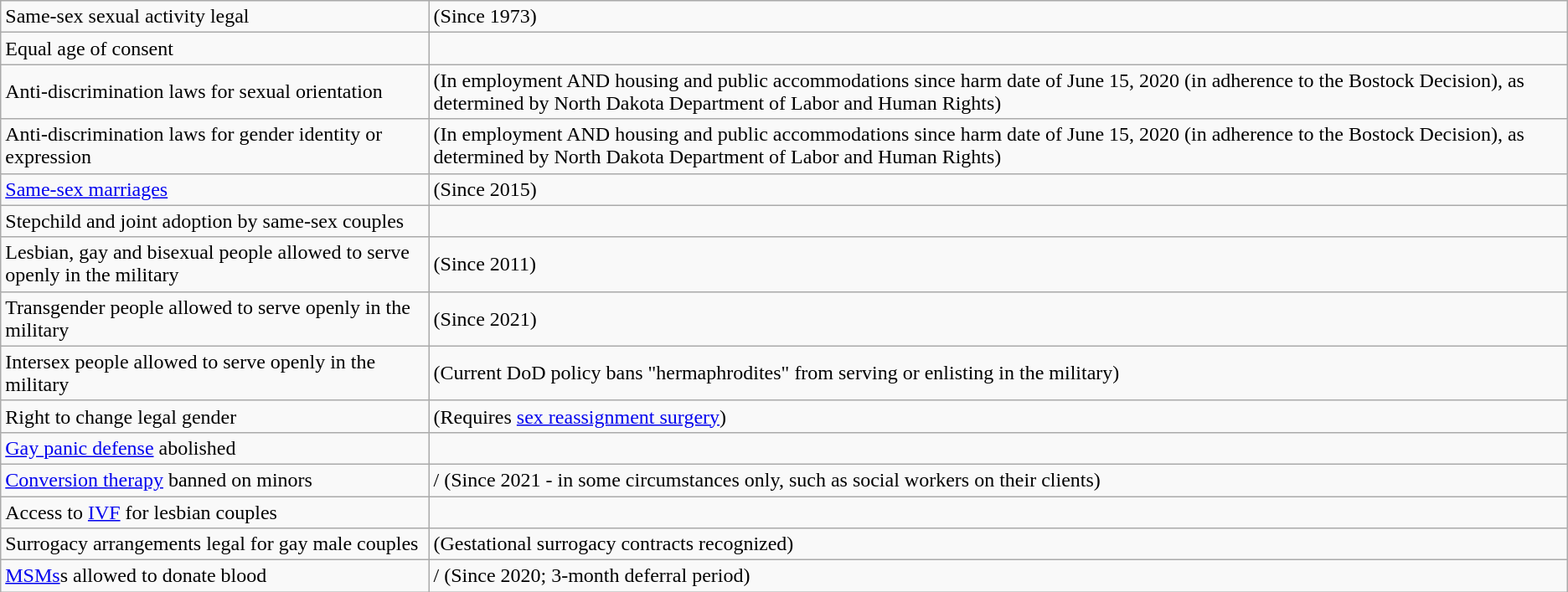<table class="wikitable">
<tr>
<td>Same-sex sexual activity legal</td>
<td> (Since 1973)</td>
</tr>
<tr>
<td>Equal age of consent</td>
<td></td>
</tr>
<tr>
<td>Anti-discrimination laws for sexual orientation</td>
<td> (In employment AND housing and public accommodations since harm date of June 15, 2020 (in adherence to the Bostock Decision), as determined by North Dakota Department of Labor and Human Rights)</td>
</tr>
<tr>
<td>Anti-discrimination laws for gender identity or expression</td>
<td> (In employment AND housing and public accommodations since harm date of June 15, 2020 (in adherence to the Bostock Decision), as determined by North Dakota Department of Labor and Human Rights)</td>
</tr>
<tr>
<td><a href='#'>Same-sex marriages</a></td>
<td> (Since 2015)</td>
</tr>
<tr>
<td>Stepchild and joint adoption by same-sex couples</td>
<td></td>
</tr>
<tr>
<td>Lesbian, gay and bisexual people allowed to serve openly in the military</td>
<td> (Since 2011)</td>
</tr>
<tr>
<td>Transgender people allowed to serve openly in the military</td>
<td> (Since 2021)</td>
</tr>
<tr>
<td>Intersex people allowed to serve openly in the military</td>
<td> (Current DoD policy bans "hermaphrodites" from serving or enlisting in the military)</td>
</tr>
<tr>
<td>Right to change legal gender</td>
<td> (Requires <a href='#'>sex reassignment surgery</a>)</td>
</tr>
<tr>
<td><a href='#'>Gay panic defense</a> abolished</td>
<td></td>
</tr>
<tr>
<td><a href='#'>Conversion therapy</a> banned on minors</td>
<td>/ (Since 2021 - in some circumstances only, such as social workers on their clients)</td>
</tr>
<tr>
<td>Access to <a href='#'>IVF</a> for lesbian couples</td>
<td></td>
</tr>
<tr>
<td>Surrogacy arrangements legal for gay male couples</td>
<td> (Gestational surrogacy contracts recognized)</td>
</tr>
<tr>
<td><a href='#'>MSMs</a>s allowed to donate blood</td>
<td>/ (Since 2020; 3-month deferral period)</td>
</tr>
</table>
